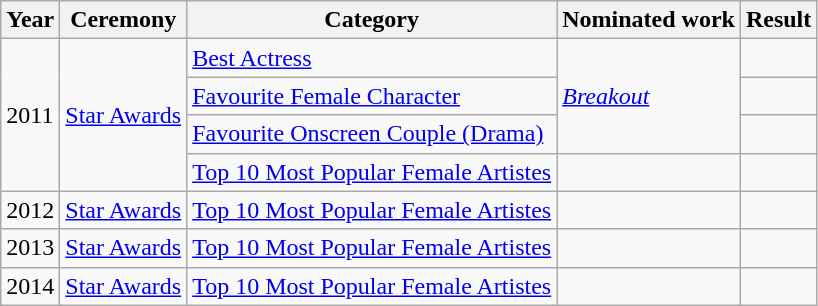<table class="wikitable sortable">
<tr>
<th>Year</th>
<th>Ceremony</th>
<th>Category</th>
<th>Nominated work</th>
<th>Result</th>
</tr>
<tr>
<td rowspan="4">2011</td>
<td rowspan="4"><a href='#'>Star Awards</a></td>
<td><a href='#'>Best Actress</a></td>
<td rowspan="3"><em><a href='#'>Breakout</a></em><br></td>
<td></td>
</tr>
<tr>
<td><a href='#'>Favourite Female Character</a></td>
<td></td>
</tr>
<tr>
<td><a href='#'>Favourite Onscreen Couple (Drama)</a></td>
<td></td>
</tr>
<tr>
<td><a href='#'>Top 10 Most Popular Female Artistes</a></td>
<td></td>
<td></td>
</tr>
<tr>
<td>2012</td>
<td><a href='#'>Star Awards</a></td>
<td><a href='#'>Top 10 Most Popular Female Artistes</a></td>
<td></td>
<td></td>
</tr>
<tr>
<td>2013</td>
<td><a href='#'>Star Awards</a></td>
<td><a href='#'>Top 10 Most Popular Female Artistes</a></td>
<td></td>
<td></td>
</tr>
<tr>
<td>2014</td>
<td><a href='#'>Star Awards</a></td>
<td><a href='#'>Top 10 Most Popular Female Artistes</a></td>
<td></td>
<td></td>
</tr>
</table>
